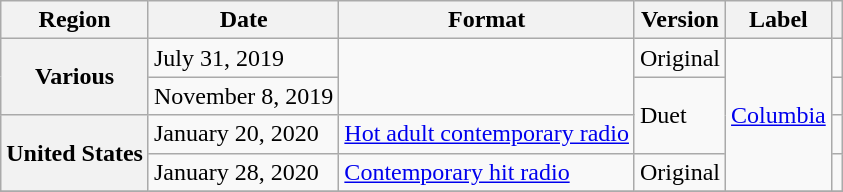<table class="wikitable plainrowheaders">
<tr>
<th scope="col">Region</th>
<th scope="col">Date</th>
<th scope="col">Format</th>
<th scope="col">Version</th>
<th scope="col">Label</th>
<th scope="col"></th>
</tr>
<tr>
<th scope="row" rowspan="2">Various</th>
<td>July 31, 2019</td>
<td rowspan="2"></td>
<td>Original</td>
<td rowspan="4"><a href='#'>Columbia</a></td>
<td align="center"></td>
</tr>
<tr>
<td>November 8, 2019</td>
<td rowspan="2">Duet</td>
<td align="center"></td>
</tr>
<tr>
<th scope="row" rowspan="2">United States</th>
<td>January 20, 2020</td>
<td><a href='#'>Hot adult contemporary radio</a></td>
<td align="center"></td>
</tr>
<tr>
<td>January 28, 2020</td>
<td><a href='#'>Contemporary hit radio</a></td>
<td>Original</td>
<td align="center"></td>
</tr>
<tr>
</tr>
</table>
